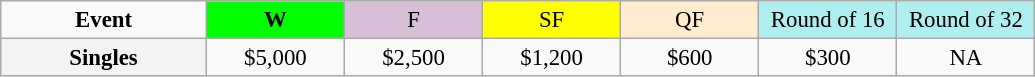<table class=wikitable style=font-size:95%;text-align:center>
<tr>
<td style="width:130px"><strong>Event</strong></td>
<td style="width:85px; background:lime"><strong>W</strong></td>
<td style="width:85px; background:thistle">F</td>
<td style="width:85px; background:#ffff00">SF</td>
<td style="width:85px; background:#ffebcd">QF</td>
<td style="width:85px; background:#afeeee">Round of 16</td>
<td style="width:85px; background:#afeeee">Round of 32</td>
</tr>
<tr>
<th style=background:#f3f3f3>Singles</th>
<td>$5,000</td>
<td>$2,500</td>
<td>$1,200</td>
<td>$600</td>
<td>$300</td>
<td>NA</td>
</tr>
</table>
